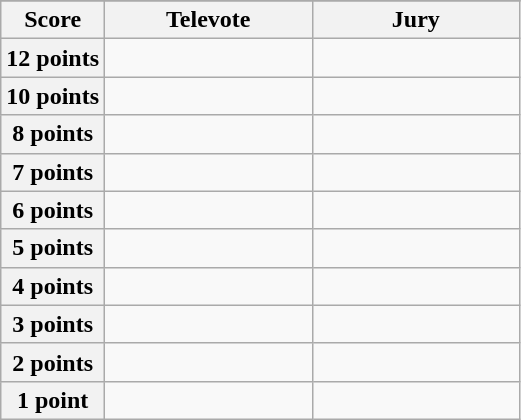<table class="wikitable">
<tr>
</tr>
<tr>
<th scope="col" width="20%">Score</th>
<th scope="col" width="40%">Televote</th>
<th scope="col" width="40%">Jury</th>
</tr>
<tr>
<th scope="row">12 points</th>
<td></td>
<td></td>
</tr>
<tr>
<th scope="row">10 points</th>
<td></td>
<td></td>
</tr>
<tr>
<th scope="row">8 points</th>
<td></td>
<td></td>
</tr>
<tr>
<th scope="row">7 points</th>
<td></td>
<td></td>
</tr>
<tr>
<th scope="row">6 points</th>
<td></td>
<td></td>
</tr>
<tr>
<th scope="row">5 points</th>
<td></td>
<td></td>
</tr>
<tr>
<th scope="row">4 points</th>
<td></td>
<td></td>
</tr>
<tr>
<th scope="row">3 points</th>
<td></td>
<td></td>
</tr>
<tr>
<th scope="row">2 points</th>
<td></td>
<td></td>
</tr>
<tr>
<th scope="row">1 point</th>
<td></td>
<td></td>
</tr>
</table>
